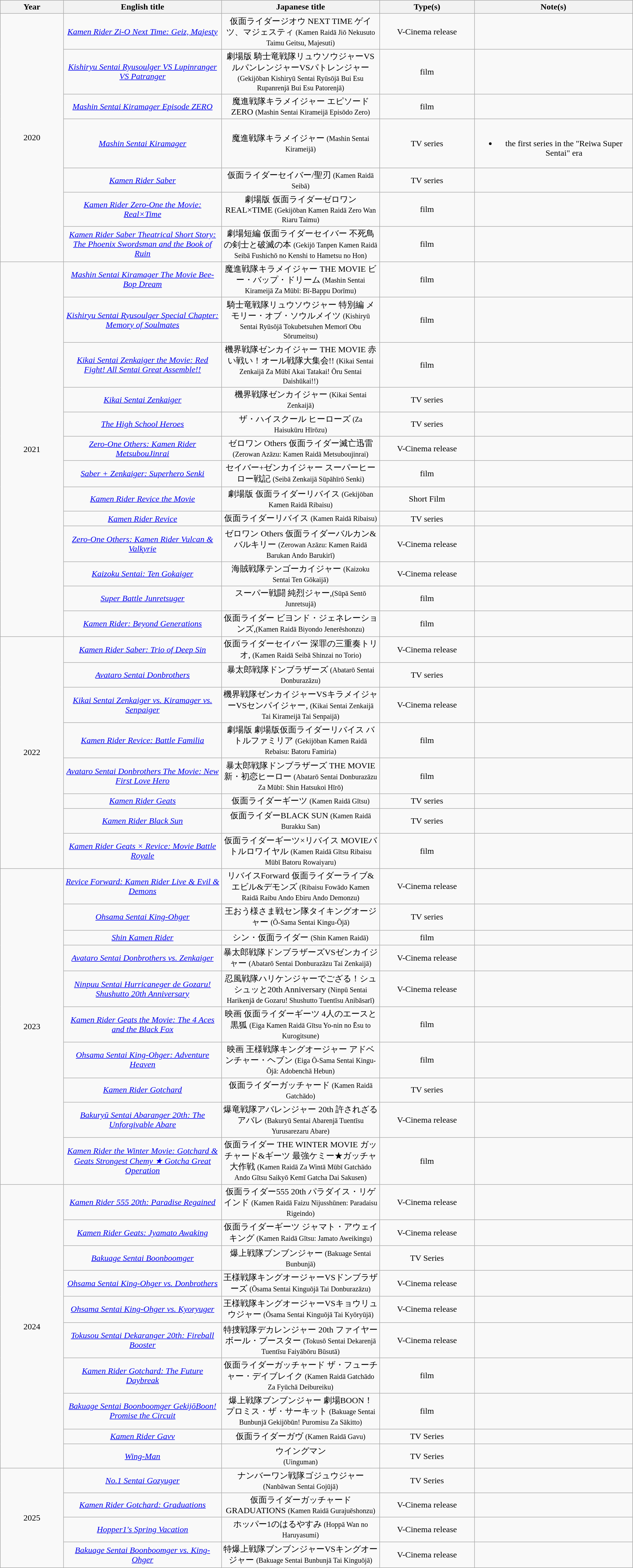<table class="wikitable" style="width:95%; text-align:center">
<tr>
<th width=10%>Year</th>
<th width=25%>English title</th>
<th width=25%>Japanese title</th>
<th width=15%>Type(s)</th>
<th width=25%>Note(s)</th>
</tr>
<tr>
<td rowspan=7>2020</td>
<td><em><a href='#'>Kamen Rider Zi-O Next Time: Geiz, Majesty</a></em></td>
<td>仮面ライダージオウ NEXT TIME ゲイツ、マジェスティ <small>(Kamen Raidā Jiō Nekusuto Taimu Geitsu, Majesuti)</small></td>
<td>V-Cinema release</td>
<td></td>
</tr>
<tr>
<td><em><a href='#'>Kishiryu Sentai Ryusoulger VS Lupinranger VS Patranger</a></em></td>
<td>劇場版 騎士竜戦隊リュウソウジャーVSルパンレンジャーVSパトレンジャー <small>(Gekijōban Kishiryū Sentai Ryūsōjā Bui Esu Rupanrenjā Bui Esu Patorenjā)</small></td>
<td>film</td>
<td></td>
</tr>
<tr>
<td><em><a href='#'>Mashin Sentai Kiramager Episode ZERO</a></em></td>
<td>魔進戦隊キラメイジャー エピソードZERO <small>(Mashin Sentai Kirameijā Episōdo Zero)</small></td>
<td>film</td>
<td></td>
</tr>
<tr>
<td><em><a href='#'>Mashin Sentai Kiramager</a></em></td>
<td>魔進戦隊キラメイジャー  <small>(Mashin Sentai Kirameijā)</small></td>
<td>TV series</td>
<td><br><ul><li>the first series in the "Reiwa Super Sentai" era</li></ul></td>
</tr>
<tr>
<td><em><a href='#'>Kamen Rider Saber</a></em></td>
<td>仮面ライダーセイバー/聖刃  <small>(Kamen Raidā Seibā)</small></td>
<td>TV series</td>
<td></td>
</tr>
<tr>
<td><em><a href='#'>Kamen Rider Zero-One the Movie: Real×Time</a></em></td>
<td>劇場版 仮面ライダーゼロワン REAL×TIME <small>(Gekijōban Kamen Raidā Zero Wan Riaru Taimu)</small></td>
<td>film</td>
<td></td>
</tr>
<tr>
<td><em><a href='#'>Kamen Rider Saber Theatrical Short Story: The Phoenix Swordsman and the Book of Ruin</a></em></td>
<td>劇場短編 仮面ライダーセイバー 不死鳥の剣士と破滅の本 <small>(Gekijō Tanpen Kamen Raidā Seibā Fushichō no Kenshi to Hametsu no Hon)</small></td>
<td>film</td>
<td></td>
</tr>
<tr>
<td rowspan=13>2021</td>
<td><em><a href='#'>Mashin Sentai Kiramager The Movie Bee-Bop Dream</a></em></td>
<td>魔進戦隊キラメイジャー THE MOVIE ビー・バップ・ドリーム <small>(Mashin Sentai Kirameijā Za Mūbī: Bī-Bappu Dorīmu)</small></td>
<td>film</td>
<td></td>
</tr>
<tr>
<td><em><a href='#'>Kishiryu Sentai Ryusoulger Special Chapter: Memory of Soulmates</a></em></td>
<td>騎士竜戦隊リュウソウジャー 特別編 メモリー・オブ・ソウルメイツ <small>(Kishiryū Sentai Ryūsōjā Tokubetsuhen Memorī Obu Sōrumeitsu)</small></td>
<td>film</td>
<td></td>
</tr>
<tr>
<td><em><a href='#'>Kikai Sentai Zenkaiger the Movie: Red Fight! All Sentai Great Assemble!!</a></em></td>
<td>機界戦隊ゼンカイジャー THE MOVIE 赤い戦い！オール戦隊大集会!! <small>(Kikai Sentai Zenkaijā Za Mūbī Akai Tatakai! Ōru Sentai Daishūkai!!)</small></td>
<td>film</td>
<td></td>
</tr>
<tr>
<td><em><a href='#'>Kikai Sentai Zenkaiger</a></em></td>
<td>機界戦隊ゼンカイジャー <small>(Kikai Sentai Zenkaijā)</small></td>
<td>TV series</td>
<td></td>
</tr>
<tr>
<td><em><a href='#'>The High School Heroes</a></em></td>
<td>ザ・ハイスクール ヒーローズ <small>(Za Haisukūru Hīrōzu)</small></td>
<td>TV series</td>
<td></td>
</tr>
<tr>
<td><em><a href='#'>Zero-One Others: Kamen Rider MetsubouJinrai</a></em></td>
<td>ゼロワン Others 仮面ライダー滅亡迅雷 <small>(Zerowan Azāzu: Kamen Raidā Metsuboujinrai)</small></td>
<td>V-Cinema release</td>
<td></td>
</tr>
<tr>
<td><em><a href='#'>Saber + Zenkaiger: Superhero Senki</a></em></td>
<td>セイバー+ゼンカイジャー スーパーヒーロー戦記 <small>(Seibā Zenkaijā Sūpāhīrō Senki)</small></td>
<td>film</td>
<td></td>
</tr>
<tr>
<td><em><a href='#'>Kamen Rider Revice the Movie</a></em></td>
<td>劇場版 仮面ライダーリバイス <small>(Gekijōban Kamen Raidā Ribaisu)</small></td>
<td>Short Film</td>
<td></td>
</tr>
<tr>
<td><em><a href='#'>Kamen Rider Revice</a></em></td>
<td>仮面ライダーリバイス <small>(Kamen Raidā Ribaisu)</small></td>
<td>TV series</td>
<td></td>
</tr>
<tr>
<td><em><a href='#'>Zero-One Others: Kamen Rider Vulcan & Valkyrie</a></em></td>
<td>ゼロワン Others 仮面ライダーバルカン&バルキリー <small>(Zerowan Azāzu: Kamen Raidā Barukan Ando Barukirī)</small></td>
<td>V-Cinema release</td>
<td></td>
</tr>
<tr>
<td><em><a href='#'>Kaizoku Sentai: Ten Gokaiger</a></em></td>
<td>海賊戦隊テンゴーカイジャー <small>(Kaizoku Sentai Ten Gōkaijā)</small></td>
<td>V-Cinema release</td>
<td></td>
</tr>
<tr>
<td><em><a href='#'>Super Battle Junretsuger</a></em></td>
<td>スーパー戦闘 純烈ジャー,<small>(Sūpā Sentō Junretsujā)</small></td>
<td>film</td>
<td></td>
</tr>
<tr>
<td><em><a href='#'>Kamen Rider: Beyond Generations</a></em></td>
<td>仮面ライダー ビヨンド・ジェネレーションズ,<small>(Kamen Raidā Biyondo Jenerēshonzu)</small></td>
<td>film</td>
<td></td>
</tr>
<tr>
<td rowspan=8>2022</td>
<td><em><a href='#'>Kamen Rider Saber: Trio of Deep Sin</a></em></td>
<td>仮面ライダーセイバー 深罪の三重奏トリオ, <small>(Kamen Raidā Seibā Shinzai no Torio)</small></td>
<td>V-Cinema release</td>
<td></td>
</tr>
<tr>
<td><em><a href='#'>Avataro Sentai Donbrothers</a></em></td>
<td>暴太郎戦隊ドンブラザーズ <small>(Abatarō Sentai Donburazāzu)</small></td>
<td>TV series</td>
<td></td>
</tr>
<tr>
<td><em><a href='#'>Kikai Sentai Zenkaiger vs. Kiramager vs. Senpaiger</a></em></td>
<td>機界戦隊ゼンカイジャーVSキラメイジャーVSセンパイジャー, <small>(Kikai Sentai Zenkaijā Tai Kirameijā Tai Senpaijā)</small></td>
<td>V-Cinema release</td>
<td></td>
</tr>
<tr>
<td><em><a href='#'>Kamen Rider Revice: Battle Familia</a></em></td>
<td>劇場版 劇場版仮面ライダーリバイス バトルファミリア <small>(Gekijōban Kamen Raidā Rebaisu: Batoru Famiria)</small></td>
<td>film</td>
<td></td>
</tr>
<tr>
<td><em><a href='#'>Avataro Sentai Donbrothers The Movie: New First Love Hero</a></em></td>
<td>暴太郎戦隊ドンブラザーズ THE MOVIE 新・初恋ヒーロー <small>(Abatarō Sentai Donburazāzu Za Mūbī: Shin Hatsukoi Hīrō)</small></td>
<td>film</td>
<td></td>
</tr>
<tr>
<td><em><a href='#'>Kamen Rider Geats</a></em></td>
<td>仮面ライダーギーツ <small>(Kamen Raidā Gītsu)</small></td>
<td>TV series</td>
<td></td>
</tr>
<tr>
<td><em><a href='#'>Kamen Rider Black Sun</a></em></td>
<td>仮面ライダーBLACK SUN <small>(Kamen Raidā Burakku San)</small></td>
<td>TV series</td>
<td></td>
</tr>
<tr>
<td><em><a href='#'>Kamen Rider Geats × Revice: Movie Battle Royale</a></em></td>
<td>仮面ライダーギーツ×リバイス MOVIEバトルロワイヤル <small>(Kamen Raidā Gītsu Ribaisu Mūbī Batoru Rowaiyaru)</small></td>
<td>film</td>
<td></td>
</tr>
<tr>
<td rowspan=10>2023</td>
<td><em><a href='#'>Revice Forward: Kamen Rider Live & Evil & Demons</a></em></td>
<td>リバイスForward 仮面ライダーライブ&エビル&デモンズ <small>(Ribaisu Fowādo Kamen Raidā Raibu Ando Ebiru Ando Demonzu)</small></td>
<td>V-Cinema release</td>
<td></td>
</tr>
<tr>
<td><em><a href='#'>Ohsama Sentai King-Ohger</a></em></td>
<td>王おう様さま戦セン隊タイキングオージャー <small>(Ō-Sama Sentai Kingu-Ōjā)</small></td>
<td>TV series</td>
<td></td>
</tr>
<tr>
<td><em><a href='#'>Shin Kamen Rider</a></em></td>
<td>シン・仮面ライダー <small>(Shin Kamen Raidā)</small></td>
<td>film</td>
<td></td>
</tr>
<tr>
<td><em><a href='#'>Avataro Sentai Donbrothers vs. Zenkaiger</a></em></td>
<td>暴太郎戦隊ドンブラザーズVSゼンカイジャー <small>(Abatarō Sentai Donburazāzu Tai Zenkaijā)</small></td>
<td>V-Cinema release</td>
<td></td>
</tr>
<tr>
<td><em><a href='#'>Ninpuu Sentai Hurricaneger de Gozaru! Shushutto 20th Anniversary</a></em></td>
<td>忍風戦隊ハリケンジャーでござる！シュシュッと20th Anniversary <small>(Ninpū Sentai Harikenjā de Gozaru! Shushutto Tuentīsu Anibāsarī)</small></td>
<td>V-Cinema release</td>
<td></td>
</tr>
<tr>
<td><em><a href='#'>Kamen Rider Geats the Movie: The 4 Aces and the Black Fox</a></em></td>
<td>映画 仮面ライダーギーツ 4人のエースと黒狐 <small>(Eiga Kamen Raidā Gītsu Yo-nin no Ēsu to Kurogitsune)</small></td>
<td>film</td>
<td></td>
</tr>
<tr>
<td><em><a href='#'>Ohsama Sentai King-Ohger: Adventure Heaven</a></em></td>
<td>映画 王様戦隊キングオージャー アドベンチャー・ヘブン <small>(Eiga Ō-Sama Sentai Kingu-Ōjā: Adobenchā Hebun)</small></td>
<td>film</td>
<td></td>
</tr>
<tr>
<td><em><a href='#'>Kamen Rider Gotchard</a></em></td>
<td>仮面ライダーガッチャード <small>(Kamen Raidā Gatchādo)</small></td>
<td>TV series</td>
<td></td>
</tr>
<tr>
<td><em><a href='#'>Bakuryū Sentai Abaranger 20th: The Unforgivable Abare</a></em></td>
<td>爆竜戦隊アバレンジャー 20th 許されざるアバレ <small>(Bakuryū Sentai Abarenjā Tuentīsu Yurusarezaru Abare)</small></td>
<td>V-Cinema release</td>
<td></td>
</tr>
<tr>
<td><em><a href='#'>Kamen Rider the Winter Movie: Gotchard & Geats Strongest Chemy ★ Gotcha Great Operation</a></em></td>
<td>仮面ライダー THE WINTER MOVIE ガッチャード&ギーツ 最強ケミー★ガッチャ大作戦 <small>(Kamen Raidā Za Wintā Mūbī Gatchādo Ando Gītsu Saikyō Kemī Gatcha Dai Sakusen)</small></td>
<td>film</td>
<td></td>
</tr>
<tr>
<td rowspan=10>2024</td>
<td><em><a href='#'>Kamen Rider 555 20th: Paradise Regained</a></em></td>
<td>仮面ライダー555 20th パラダイス・リゲインド <small>(Kamen Raidā Faizu Nijusshūnen: Paradaisu Rigeindo)</small></td>
<td>V-Cinema release</td>
<td></td>
</tr>
<tr>
<td><em><a href='#'>Kamen Rider Geats: Jyamato Awaking</a></em></td>
<td>仮面ライダーギーツ ジャマト・アウェイキング <small>(Kamen Raidā Gītsu: Jamato Aweikingu)</small></td>
<td>V-Cinema release</td>
<td></td>
</tr>
<tr>
<td><em><a href='#'>Bakuage Sentai Boonboomger</a></em></td>
<td>爆上戦隊ブンブンジャー <small>(Bakuage Sentai Bunbunjā)</small></td>
<td>TV Series</td>
<td></td>
</tr>
<tr>
<td><em><a href='#'>Ohsama Sentai King-Ohger vs. Donbrothers</a></em></td>
<td>王様戦隊キングオージャーVSドンブラザーズ <small>(Ōsama Sentai Kinguōjā Tai Donburazāzu)</small></td>
<td>V-Cinema release</td>
<td></td>
</tr>
<tr>
<td><em><a href='#'>Ohsama Sentai King-Ohger vs. Kyoryuger</a></em></td>
<td>王様戦隊キングオージャーVSキョウリュウジャー <small>(Ōsama Sentai Kinguōjā Tai Kyōryūjā)</small></td>
<td>V-Cinema release</td>
<td></td>
</tr>
<tr>
<td><em><a href='#'>Tokusou Sentai Dekaranger 20th: Fireball Booster</a></em></td>
<td>特捜戦隊デカレンジャー 20th ファイヤーボール・ブースター <small>(Tokusō Sentai Dekarenjā Tuentīsu Faiyābōru Būsutā)</small></td>
<td>V-Cinema release</td>
<td></td>
</tr>
<tr>
<td><em><a href='#'>Kamen Rider Gotchard: The Future Daybreak</a></em></td>
<td>仮面ライダーガッチャード ザ・フューチャー・デイブレイク <small>(Kamen Raidā Gatchādo Za Fyūchā Deibureiku)</small></td>
<td>film</td>
<td></td>
</tr>
<tr>
<td><em><a href='#'>Bakuage Sentai Boonboomger GekijōBoon! Promise the Circuit</a></em></td>
<td>爆上戦隊ブンブンジャー 劇場BOON！ プロミス・ザ・サーキット <small>(Bakuage Sentai Bunbunjā Gekijōbūn! Puromisu Za Sākitto)</small></td>
<td>film</td>
<td></td>
</tr>
<tr>
<td><em><a href='#'>Kamen Rider Gavv</a></em></td>
<td>仮面ライダーガヴ <small>(Kamen Raidā Gavu)</small></td>
<td>TV Series</td>
<td></td>
</tr>
<tr>
<td><em><a href='#'>Wing-Man</a></em></td>
<td>ウイングマン<br><small>(Uinguman)</small></td>
<td>TV Series</td>
<td></td>
</tr>
<tr>
<td rowspan=4>2025</td>
<td><em><a href='#'>No.1 Sentai Gozyuger</a></em></td>
<td>ナンバーワン戦隊ゴジュウジャー <small>(Nanbāwan Sentai Gojūjā)</small></td>
<td>TV Series</td>
<td></td>
</tr>
<tr>
<td><em><a href='#'>Kamen Rider Gotchard: Graduations</a></em></td>
<td>仮面ライダーガッチャード GRADUATIONS <small>(Kamen Raidā Gurajuēshonzu)</small></td>
<td>V-Cinema release</td>
<td></td>
</tr>
<tr>
<td><em><a href='#'>Hopper1's Spring Vacation</a></em></td>
<td>ホッパー1のはるやすみ <small>(Hoppā Wan no Haruyasumi)</small></td>
<td>V-Cinema release</td>
<td></td>
</tr>
<tr>
<td><em><a href='#'>Bakuage Sentai Boonboomger vs. King-Ohger</a></em></td>
<td>特爆上戦隊ブンブンジャーVSキングオージャー <small>(Bakuage Sentai Bunbunjā Tai Kinguōjā)</small></td>
<td>V-Cinema release</td>
<td></td>
</tr>
</table>
